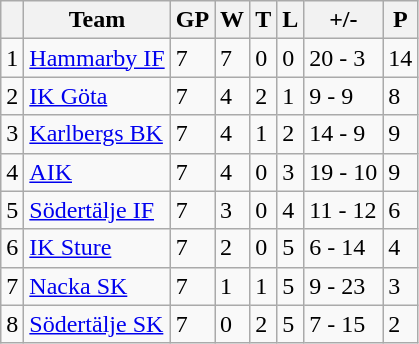<table class="wikitable">
<tr>
<th></th>
<th>Team</th>
<th>GP</th>
<th>W</th>
<th>T</th>
<th>L</th>
<th>+/-</th>
<th>P</th>
</tr>
<tr>
<td>1</td>
<td><a href='#'>Hammarby IF</a></td>
<td>7</td>
<td>7</td>
<td>0</td>
<td>0</td>
<td>20 - 3</td>
<td>14</td>
</tr>
<tr>
<td>2</td>
<td><a href='#'>IK Göta</a></td>
<td>7</td>
<td>4</td>
<td>2</td>
<td>1</td>
<td>9 - 9</td>
<td>8</td>
</tr>
<tr>
<td>3</td>
<td><a href='#'>Karlbergs BK</a></td>
<td>7</td>
<td>4</td>
<td>1</td>
<td>2</td>
<td>14 - 9</td>
<td>9</td>
</tr>
<tr>
<td>4</td>
<td><a href='#'>AIK</a></td>
<td>7</td>
<td>4</td>
<td>0</td>
<td>3</td>
<td>19 - 10</td>
<td>9</td>
</tr>
<tr>
<td>5</td>
<td><a href='#'>Södertälje IF</a></td>
<td>7</td>
<td>3</td>
<td>0</td>
<td>4</td>
<td>11 - 12</td>
<td>6</td>
</tr>
<tr>
<td>6</td>
<td><a href='#'>IK Sture</a></td>
<td>7</td>
<td>2</td>
<td>0</td>
<td>5</td>
<td>6 - 14</td>
<td>4</td>
</tr>
<tr>
<td>7</td>
<td><a href='#'>Nacka SK</a></td>
<td>7</td>
<td>1</td>
<td>1</td>
<td>5</td>
<td>9 - 23</td>
<td>3</td>
</tr>
<tr>
<td>8</td>
<td><a href='#'>Södertälje SK</a></td>
<td>7</td>
<td>0</td>
<td>2</td>
<td>5</td>
<td>7 - 15</td>
<td>2</td>
</tr>
</table>
